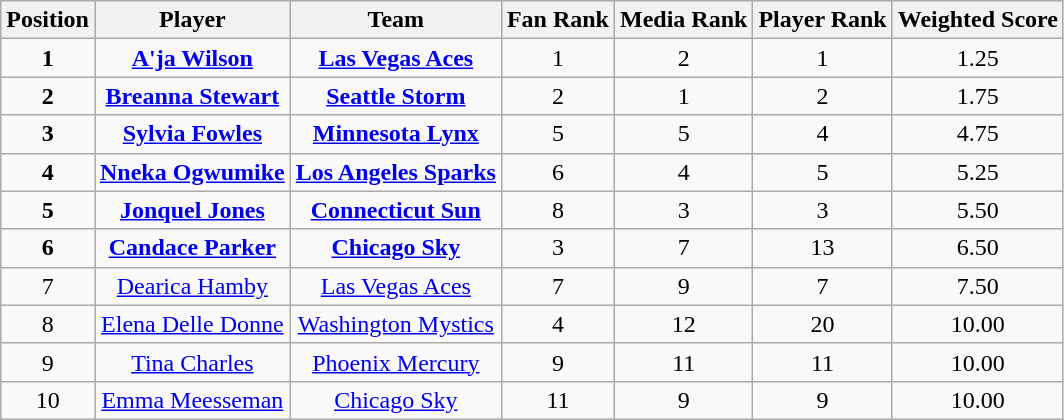<table class="wikitable" style="text-align:center">
<tr>
<th>Position</th>
<th>Player</th>
<th>Team</th>
<th>Fan Rank</th>
<th>Media Rank</th>
<th>Player Rank</th>
<th>Weighted Score</th>
</tr>
<tr>
<td><strong>1</strong></td>
<td><strong><a href='#'>A'ja Wilson</a></strong></td>
<td><strong><a href='#'>Las Vegas Aces</a></strong></td>
<td>1</td>
<td>2</td>
<td>1</td>
<td>1.25</td>
</tr>
<tr>
<td><strong>2</strong></td>
<td><strong><a href='#'>Breanna Stewart</a></strong></td>
<td><strong><a href='#'>Seattle Storm</a></strong></td>
<td>2</td>
<td>1</td>
<td>2</td>
<td>1.75</td>
</tr>
<tr>
<td><strong>3</strong></td>
<td><strong><a href='#'>Sylvia Fowles</a></strong></td>
<td><strong><a href='#'>Minnesota Lynx</a></strong></td>
<td>5</td>
<td>5</td>
<td>4</td>
<td>4.75</td>
</tr>
<tr>
<td><strong>4</strong></td>
<td><strong><a href='#'>Nneka Ogwumike</a></strong></td>
<td><strong><a href='#'>Los Angeles Sparks</a></strong></td>
<td>6</td>
<td>4</td>
<td>5</td>
<td>5.25</td>
</tr>
<tr>
<td><strong>5</strong></td>
<td><strong><a href='#'>Jonquel Jones</a></strong></td>
<td><strong><a href='#'>Connecticut Sun</a></strong></td>
<td>8</td>
<td>3</td>
<td>3</td>
<td>5.50</td>
</tr>
<tr>
<td><strong>6</strong></td>
<td><strong><a href='#'>Candace Parker</a></strong></td>
<td><strong><a href='#'>Chicago Sky</a></strong></td>
<td>3</td>
<td>7</td>
<td>13</td>
<td>6.50</td>
</tr>
<tr>
<td>7</td>
<td><a href='#'>Dearica Hamby</a></td>
<td><a href='#'>Las Vegas Aces</a></td>
<td>7</td>
<td>9</td>
<td>7</td>
<td>7.50</td>
</tr>
<tr>
<td>8</td>
<td><a href='#'>Elena Delle Donne</a></td>
<td><a href='#'>Washington Mystics</a></td>
<td>4</td>
<td>12</td>
<td>20</td>
<td>10.00</td>
</tr>
<tr>
<td>9</td>
<td><a href='#'>Tina Charles</a></td>
<td><a href='#'>Phoenix Mercury</a></td>
<td>9</td>
<td>11</td>
<td>11</td>
<td>10.00</td>
</tr>
<tr>
<td>10</td>
<td><a href='#'>Emma Meesseman</a></td>
<td><a href='#'>Chicago Sky</a></td>
<td>11</td>
<td>9</td>
<td>9</td>
<td>10.00</td>
</tr>
</table>
